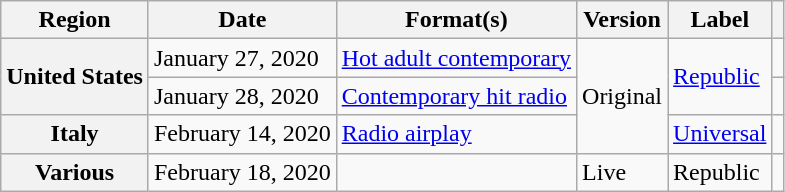<table class="wikitable plainrowheaders">
<tr>
<th scope="col">Region</th>
<th scope="col">Date</th>
<th scope="col">Format(s)</th>
<th scope="col">Version</th>
<th scope="col">Label</th>
<th scope="col"></th>
</tr>
<tr>
<th scope="row" rowspan="2">United States</th>
<td>January 27, 2020</td>
<td><a href='#'>Hot adult contemporary</a></td>
<td rowspan="3">Original</td>
<td rowspan="2"><a href='#'>Republic</a></td>
<td style="text-align:center;"></td>
</tr>
<tr>
<td>January 28, 2020</td>
<td><a href='#'>Contemporary hit radio</a></td>
<td style="text-align:center;"></td>
</tr>
<tr>
<th scope="row">Italy</th>
<td>February 14, 2020</td>
<td><a href='#'>Radio airplay</a></td>
<td><a href='#'>Universal</a></td>
<td style="text-align:center;"></td>
</tr>
<tr>
<th scope="row">Various</th>
<td>February 18, 2020</td>
<td></td>
<td>Live</td>
<td>Republic</td>
<td style="text-align:center;"></td>
</tr>
</table>
